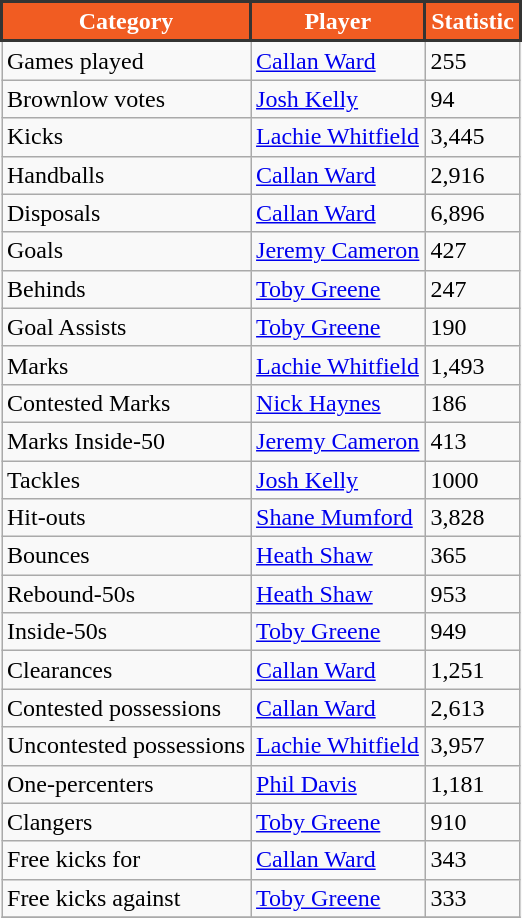<table class="wikitable">
<tr>
<th style="background:#F15C22; color:#ffffff; border:2px solid #343433;">Category</th>
<th style="background:#F15C22; color:#ffffff; border:2px solid #343433;">Player</th>
<th style="background:#F15C22; color:#ffffff; border:2px solid #343433;">Statistic</th>
</tr>
<tr>
<td>Games played</td>
<td><a href='#'>Callan Ward</a></td>
<td>255</td>
</tr>
<tr>
<td>Brownlow votes</td>
<td><a href='#'>Josh Kelly</a></td>
<td>94</td>
</tr>
<tr>
<td>Kicks</td>
<td><a href='#'>Lachie Whitfield</a></td>
<td>3,445</td>
</tr>
<tr>
<td>Handballs</td>
<td><a href='#'>Callan Ward</a></td>
<td>2,916</td>
</tr>
<tr>
<td>Disposals</td>
<td><a href='#'>Callan Ward</a></td>
<td>6,896</td>
</tr>
<tr>
<td>Goals</td>
<td><a href='#'>Jeremy Cameron</a></td>
<td>427</td>
</tr>
<tr>
<td>Behinds</td>
<td><a href='#'>Toby Greene</a></td>
<td>247</td>
</tr>
<tr>
<td>Goal Assists</td>
<td><a href='#'>Toby Greene</a></td>
<td>190</td>
</tr>
<tr>
<td>Marks</td>
<td><a href='#'>Lachie Whitfield</a></td>
<td>1,493</td>
</tr>
<tr>
<td>Contested Marks</td>
<td><a href='#'>Nick Haynes</a></td>
<td>186</td>
</tr>
<tr>
<td>Marks Inside-50</td>
<td><a href='#'>Jeremy Cameron</a></td>
<td>413</td>
</tr>
<tr>
<td>Tackles</td>
<td><a href='#'>Josh Kelly</a></td>
<td>1000</td>
</tr>
<tr>
<td>Hit-outs</td>
<td><a href='#'>Shane Mumford</a></td>
<td>3,828</td>
</tr>
<tr>
<td>Bounces</td>
<td><a href='#'>Heath Shaw</a></td>
<td>365</td>
</tr>
<tr>
<td>Rebound-50s</td>
<td><a href='#'>Heath Shaw</a></td>
<td>953</td>
</tr>
<tr>
<td>Inside-50s</td>
<td><a href='#'>Toby Greene</a></td>
<td>949</td>
</tr>
<tr>
<td>Clearances</td>
<td><a href='#'>Callan Ward</a></td>
<td>1,251</td>
</tr>
<tr>
<td>Contested possessions</td>
<td><a href='#'>Callan Ward</a></td>
<td>2,613</td>
</tr>
<tr>
<td>Uncontested possessions</td>
<td><a href='#'>Lachie Whitfield</a></td>
<td>3,957</td>
</tr>
<tr>
<td>One-percenters</td>
<td><a href='#'>Phil Davis</a></td>
<td>1,181</td>
</tr>
<tr>
<td>Clangers</td>
<td><a href='#'>Toby Greene</a></td>
<td>910</td>
</tr>
<tr>
<td>Free kicks for</td>
<td><a href='#'>Callan Ward</a></td>
<td>343</td>
</tr>
<tr>
<td>Free kicks against</td>
<td><a href='#'>Toby Greene</a></td>
<td>333</td>
</tr>
<tr>
</tr>
</table>
